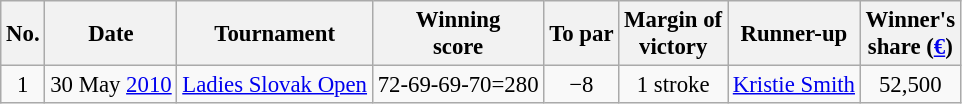<table class="wikitable" style="font-size:95%;">
<tr>
<th>No.</th>
<th>Date</th>
<th>Tournament</th>
<th>Winning<br>score</th>
<th>To par</th>
<th>Margin of<br>victory</th>
<th>Runner-up</th>
<th>Winner's<br>share (<a href='#'>€</a>)</th>
</tr>
<tr>
<td align=center>1</td>
<td align=right>30 May <a href='#'>2010</a></td>
<td><a href='#'>Ladies Slovak Open</a></td>
<td align=right>72-69-69-70=280</td>
<td align=center>−8</td>
<td align=center>1 stroke</td>
<td> <a href='#'>Kristie Smith</a></td>
<td align=center>52,500</td>
</tr>
</table>
